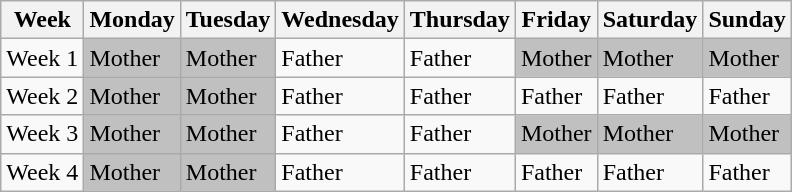<table class="wikitable">
<tr>
<th>Week</th>
<th>Monday</th>
<th>Tuesday</th>
<th>Wednesday</th>
<th>Thursday</th>
<th>Friday</th>
<th>Saturday</th>
<th>Sunday</th>
</tr>
<tr>
<td>Week 1</td>
<td style="background: silver;">Mother</td>
<td style="background: silver;">Mother</td>
<td>Father</td>
<td>Father</td>
<td style="background: silver;">Mother</td>
<td style="background: silver;">Mother</td>
<td style="background: silver;">Mother</td>
</tr>
<tr>
<td>Week 2</td>
<td style="background: silver;">Mother</td>
<td style="background: silver;">Mother</td>
<td>Father</td>
<td>Father</td>
<td>Father</td>
<td>Father</td>
<td>Father</td>
</tr>
<tr>
<td>Week 3</td>
<td style="background: silver;">Mother</td>
<td style="background: silver;">Mother</td>
<td>Father</td>
<td>Father</td>
<td style="background: silver;">Mother</td>
<td style="background: silver;">Mother</td>
<td style="background: silver;">Mother</td>
</tr>
<tr>
<td>Week 4</td>
<td style="background: silver;">Mother</td>
<td style="background: silver;">Mother</td>
<td>Father</td>
<td>Father</td>
<td>Father</td>
<td>Father</td>
<td>Father</td>
</tr>
</table>
